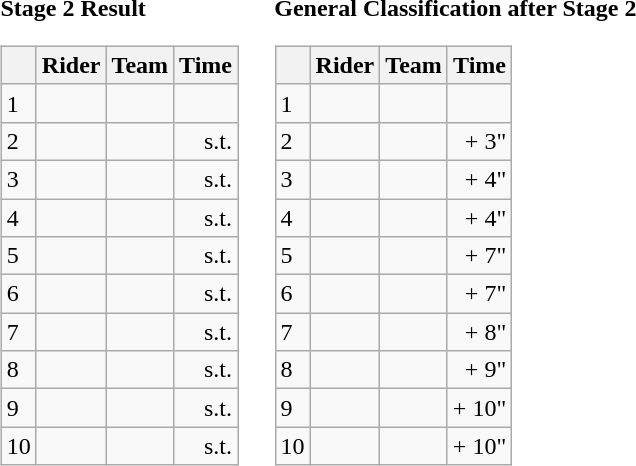<table>
<tr>
<td><strong>Stage 2 Result</strong><br><table class="wikitable">
<tr>
<th></th>
<th>Rider</th>
<th>Team</th>
<th>Time</th>
</tr>
<tr>
<td>1</td>
<td></td>
<td></td>
<td align="right"></td>
</tr>
<tr>
<td>2</td>
<td></td>
<td></td>
<td align="right">s.t.</td>
</tr>
<tr>
<td>3</td>
<td></td>
<td></td>
<td align="right">s.t.</td>
</tr>
<tr>
<td>4</td>
<td></td>
<td></td>
<td align="right">s.t.</td>
</tr>
<tr>
<td>5</td>
<td></td>
<td></td>
<td align="right">s.t.</td>
</tr>
<tr>
<td>6</td>
<td></td>
<td></td>
<td align="right">s.t.</td>
</tr>
<tr>
<td>7</td>
<td></td>
<td></td>
<td align="right">s.t.</td>
</tr>
<tr>
<td>8</td>
<td></td>
<td></td>
<td align="right">s.t.</td>
</tr>
<tr>
<td>9</td>
<td></td>
<td></td>
<td align="right">s.t.</td>
</tr>
<tr>
<td>10</td>
<td></td>
<td></td>
<td align="right">s.t.</td>
</tr>
</table>
</td>
<td></td>
<td><strong>General Classification after Stage 2</strong><br><table class="wikitable">
<tr>
<th></th>
<th>Rider</th>
<th>Team</th>
<th>Time</th>
</tr>
<tr>
<td>1</td>
<td> </td>
<td></td>
<td align="right"></td>
</tr>
<tr>
<td>2</td>
<td></td>
<td></td>
<td align="right">+ 3"</td>
</tr>
<tr>
<td>3</td>
<td></td>
<td></td>
<td align="right">+ 4"</td>
</tr>
<tr>
<td>4</td>
<td></td>
<td></td>
<td align="right">+ 4"</td>
</tr>
<tr>
<td>5</td>
<td></td>
<td></td>
<td align="right">+ 7"</td>
</tr>
<tr>
<td>6</td>
<td></td>
<td></td>
<td align="right">+ 7"</td>
</tr>
<tr>
<td>7</td>
<td></td>
<td></td>
<td align="right">+ 8"</td>
</tr>
<tr>
<td>8</td>
<td></td>
<td></td>
<td align="right">+ 9"</td>
</tr>
<tr>
<td>9</td>
<td> </td>
<td></td>
<td align="right">+ 10"</td>
</tr>
<tr>
<td>10</td>
<td></td>
<td></td>
<td align="right">+ 10"</td>
</tr>
</table>
</td>
</tr>
</table>
